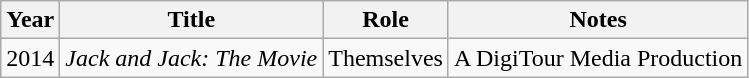<table class="wikitable sortable">
<tr>
<th>Year</th>
<th>Title</th>
<th>Role</th>
<th class="unsortable">Notes</th>
</tr>
<tr>
<td>2014</td>
<td><em>Jack and Jack: The Movie</em></td>
<td>Themselves</td>
<td>A DigiTour Media Production</td>
</tr>
</table>
